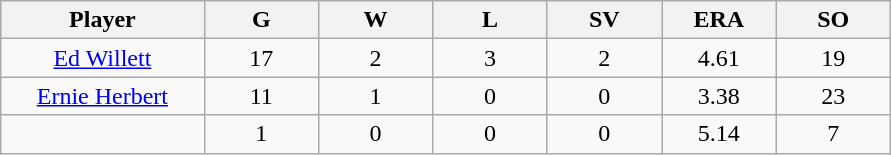<table class="wikitable sortable">
<tr>
<th bgcolor="#DDDDFF" width="16%">Player</th>
<th bgcolor="#DDDDFF" width="9%">G</th>
<th bgcolor="#DDDDFF" width="9%">W</th>
<th bgcolor="#DDDDFF" width="9%">L</th>
<th bgcolor="#DDDDFF" width="9%">SV</th>
<th bgcolor="#DDDDFF" width="9%">ERA</th>
<th bgcolor="#DDDDFF" width="9%">SO</th>
</tr>
<tr align="center">
<td><a href='#'>Ed Willett</a></td>
<td>17</td>
<td>2</td>
<td>3</td>
<td>2</td>
<td>4.61</td>
<td>19</td>
</tr>
<tr align="center">
<td><a href='#'>Ernie Herbert</a></td>
<td>11</td>
<td>1</td>
<td>0</td>
<td>0</td>
<td>3.38</td>
<td>23</td>
</tr>
<tr align="center">
<td></td>
<td>1</td>
<td>0</td>
<td>0</td>
<td>0</td>
<td>5.14</td>
<td>7</td>
</tr>
</table>
